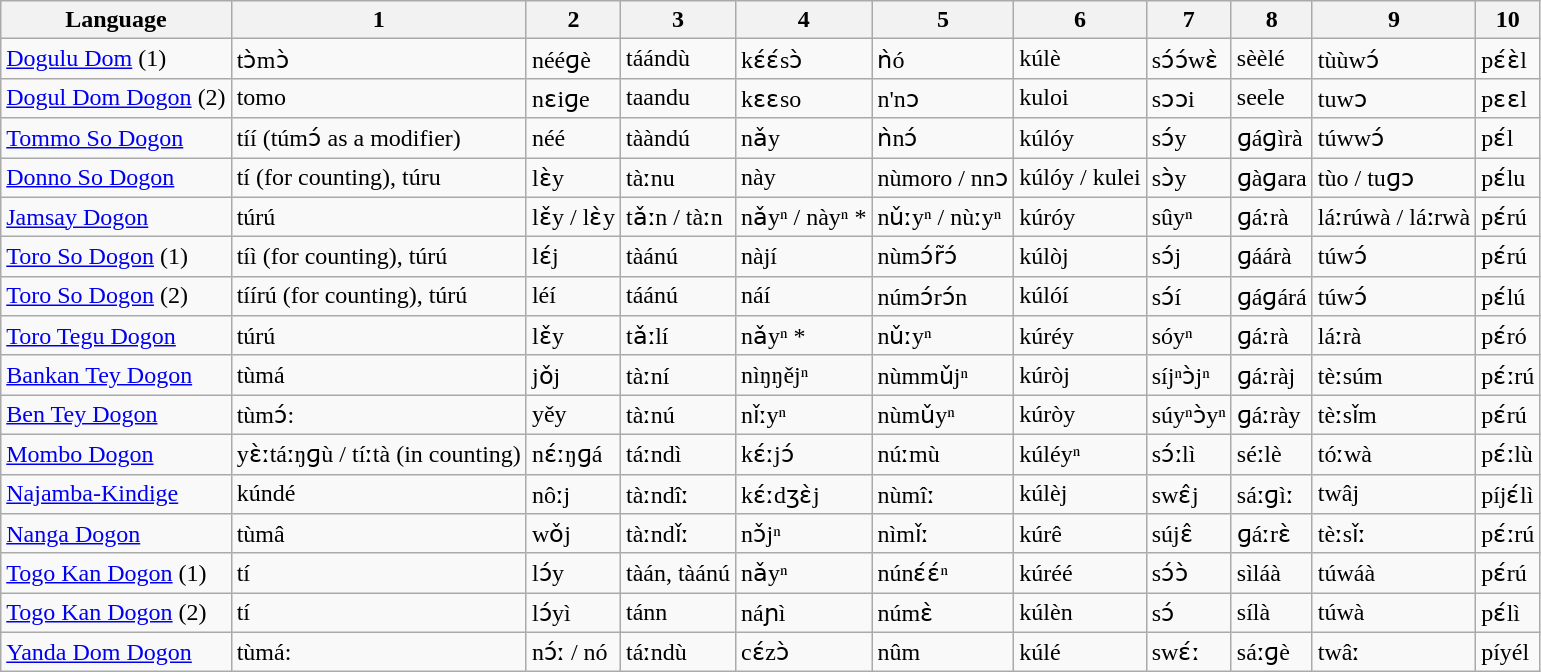<table class="wikitable sortable">
<tr>
<th>Language</th>
<th>1</th>
<th>2</th>
<th>3</th>
<th>4</th>
<th>5</th>
<th>6</th>
<th>7</th>
<th>8</th>
<th>9</th>
<th>10</th>
</tr>
<tr>
<td><a href='#'>Dogulu Dom</a> (1)</td>
<td>tɔ̀mɔ̀</td>
<td>nééɡè</td>
<td>táándù</td>
<td>kɛ́ɛ́sɔ̀</td>
<td>ǹó</td>
<td>kúlè</td>
<td>sɔ́ɔ́wɛ̀</td>
<td>sèèlé</td>
<td>tùùwɔ́</td>
<td>pɛ́ɛ̀l</td>
</tr>
<tr>
<td><a href='#'>Dogul Dom Dogon</a> (2)</td>
<td>tomo</td>
<td>nɛiɡe</td>
<td>taandu</td>
<td>kɛɛso</td>
<td>n'nɔ</td>
<td>kuloi</td>
<td>sɔɔi</td>
<td>seele</td>
<td>tuwɔ</td>
<td>pɛɛl</td>
</tr>
<tr>
<td><a href='#'>Tommo So Dogon</a></td>
<td>tíí (túmɔ́ as a modifier)</td>
<td>néé</td>
<td>tààndú</td>
<td>nǎy</td>
<td>ǹnɔ́</td>
<td>kúlóy</td>
<td>sɔ́y</td>
<td>ɡáɡìrà</td>
<td>túwwɔ́</td>
<td>pɛ́l</td>
</tr>
<tr>
<td><a href='#'>Donno So Dogon</a></td>
<td>tí (for counting), túru</td>
<td>lɛ̀y</td>
<td>tàːnu</td>
<td>này</td>
<td>nùmoro / nnɔ</td>
<td>kúlóy / kulei</td>
<td>sɔ̀y</td>
<td>ɡàɡara</td>
<td>tùo / tuɡɔ</td>
<td>pɛ́lu</td>
</tr>
<tr>
<td><a href='#'>Jamsay Dogon</a></td>
<td>túrú</td>
<td>lɛ̌y / lɛ̀y</td>
<td>tǎːn / tàːn</td>
<td>nǎyⁿ / nàyⁿ  *</td>
<td>nǔːyⁿ / nùːyⁿ</td>
<td>kúróy</td>
<td>sûyⁿ</td>
<td>ɡáːrà</td>
<td>láːrúwà / láːrwà</td>
<td>pɛ́rú</td>
</tr>
<tr>
<td><a href='#'>Toro So Dogon</a> (1)</td>
<td>tíì (for counting), túrú</td>
<td>lɛ́j</td>
<td>tàánú</td>
<td>nàjí</td>
<td>nùmɔ́r̃ɔ́</td>
<td>kúlòj</td>
<td>sɔ́j</td>
<td>ɡáárà</td>
<td>túwɔ́</td>
<td>pɛ́rú</td>
</tr>
<tr>
<td><a href='#'>Toro So Dogon</a> (2)</td>
<td>tíírú (for counting), túrú</td>
<td>léí</td>
<td>táánú</td>
<td>náí</td>
<td>númɔ́rɔ́n</td>
<td>kúlóí</td>
<td>sɔ́í</td>
<td>ɡáɡárá</td>
<td>túwɔ́</td>
<td>pɛ́lú</td>
</tr>
<tr>
<td><a href='#'>Toro Tegu Dogon</a></td>
<td>túrú</td>
<td>lɛ̌y</td>
<td>tǎːlí</td>
<td>nǎyⁿ *</td>
<td>nǔːyⁿ</td>
<td>kúréy</td>
<td>sóyⁿ</td>
<td>ɡáːrà</td>
<td>láːrà</td>
<td>pɛ́ró</td>
</tr>
<tr>
<td><a href='#'>Bankan Tey Dogon</a></td>
<td>tùmá</td>
<td>jǒj</td>
<td>tàːní</td>
<td>nìŋŋějⁿ</td>
<td>nùmmǔjⁿ</td>
<td>kúròj</td>
<td>síjⁿɔ̀jⁿ</td>
<td>ɡáːràj</td>
<td>tèːsúm</td>
<td>pɛ́ːrú</td>
</tr>
<tr>
<td><a href='#'>Ben Tey Dogon</a></td>
<td>tùmɔ́:</td>
<td>yěy</td>
<td>tàːnú</td>
<td>nǐːyⁿ</td>
<td>nùmǔyⁿ</td>
<td>kúròy</td>
<td>súyⁿɔ̀yⁿ</td>
<td>ɡáːrày</td>
<td>tèːsǐm</td>
<td>pɛ́rú</td>
</tr>
<tr>
<td><a href='#'>Mombo Dogon</a></td>
<td>yɛ̀ːtáːŋɡù / tíːtà (in counting)</td>
<td>nɛ́ːŋɡá</td>
<td>táːndì</td>
<td>kɛ́ːjɔ́</td>
<td>núːmù</td>
<td>kúléyⁿ</td>
<td>sɔ́ːlì</td>
<td>séːlè</td>
<td>tóːwà</td>
<td>pɛ́ːlù</td>
</tr>
<tr>
<td><a href='#'>Najamba-Kindige</a></td>
<td>kúndé</td>
<td>nôːj</td>
<td>tàːndîː</td>
<td>kɛ́ːdʒɛ̀j</td>
<td>nùmîː</td>
<td>kúlèj</td>
<td>swɛ̂j</td>
<td>sáːɡìː</td>
<td>twâj</td>
<td>píjɛ́lì</td>
</tr>
<tr>
<td><a href='#'>Nanga Dogon</a></td>
<td>tùmâ</td>
<td>wǒj</td>
<td>tàːndǐː</td>
<td>nɔ̌jⁿ</td>
<td>nìmǐː</td>
<td>kúrê</td>
<td>sújɛ̂</td>
<td>ɡáːrɛ̀</td>
<td>tèːsǐː</td>
<td>pɛ́ːrú</td>
</tr>
<tr>
<td><a href='#'>Togo Kan Dogon</a> (1)</td>
<td>tí</td>
<td>lɔ́y</td>
<td>tàán, tàánú</td>
<td>nǎyⁿ</td>
<td>núnɛ́ɛ́ⁿ</td>
<td>kúréé</td>
<td>sɔ́ɔ̀</td>
<td>sìláà</td>
<td>túwáà</td>
<td>pɛ́rú</td>
</tr>
<tr>
<td><a href='#'>Togo Kan Dogon</a> (2)</td>
<td>tí</td>
<td>lɔ́yì</td>
<td>tánn</td>
<td>náɲì</td>
<td>númɛ̀</td>
<td>kúlèn</td>
<td>sɔ́</td>
<td>sílà</td>
<td>túwà</td>
<td>pɛ́lì</td>
</tr>
<tr>
<td><a href='#'>Yanda Dom Dogon</a></td>
<td>tùmá:</td>
<td>nɔ́ː / nó</td>
<td>táːndù</td>
<td>cɛ́zɔ̀</td>
<td>nûm</td>
<td>kúlé</td>
<td>swɛ́ː</td>
<td>sáːɡè</td>
<td>twâː</td>
<td>píyél</td>
</tr>
</table>
